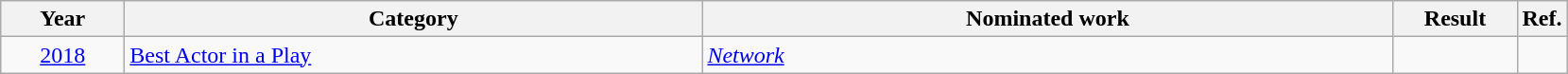<table class=wikitable>
<tr>
<th scope="col" style="width:5em;">Year</th>
<th scope="col" style="width:25em;">Category</th>
<th scope="col" style="width:30em;">Nominated work</th>
<th scope="col" style="width:5em;">Result</th>
<th>Ref.</th>
</tr>
<tr>
<td style="text-align:center;"><a href='#'>2018</a></td>
<td><a href='#'>Best Actor in a Play</a></td>
<td><a href='#'><em>Network</em></a></td>
<td></td>
<td style="text-align:center;"></td>
</tr>
</table>
